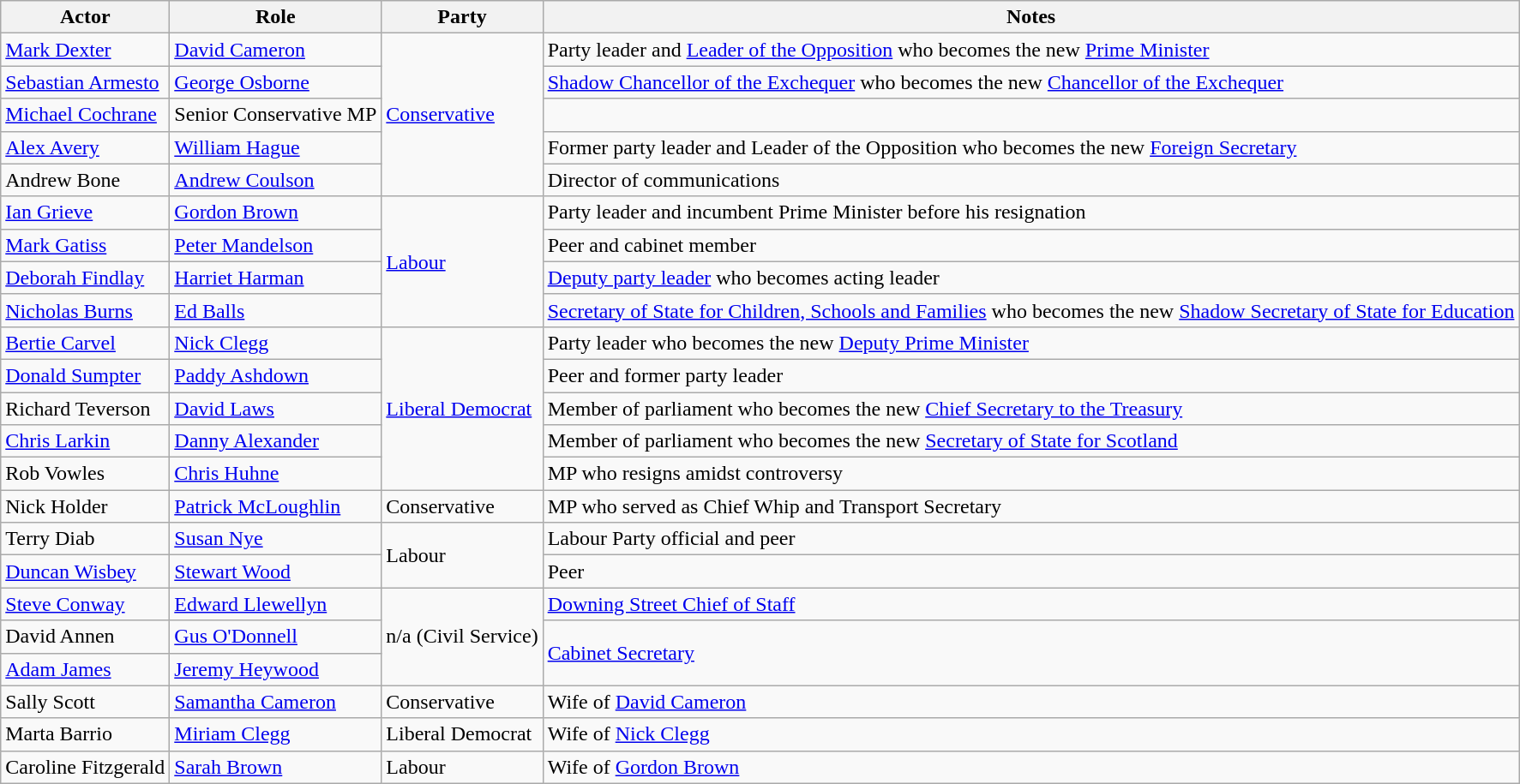<table class="wikitable sortable">
<tr>
<th>Actor</th>
<th>Role</th>
<th>Party</th>
<th>Notes</th>
</tr>
<tr>
<td><a href='#'>Mark Dexter</a></td>
<td><a href='#'>David Cameron</a></td>
<td rowspan="5"><a href='#'>Conservative</a></td>
<td>Party leader and <a href='#'>Leader of the Opposition</a> who becomes the new <a href='#'>Prime Minister</a></td>
</tr>
<tr>
<td><a href='#'>Sebastian Armesto</a></td>
<td><a href='#'>George Osborne</a></td>
<td><a href='#'>Shadow Chancellor of the Exchequer</a> who becomes the new <a href='#'>Chancellor of the Exchequer</a></td>
</tr>
<tr>
<td><a href='#'>Michael Cochrane</a></td>
<td>Senior Conservative MP</td>
<td></td>
</tr>
<tr>
<td><a href='#'>Alex Avery</a></td>
<td><a href='#'>William Hague</a></td>
<td>Former party leader and Leader of the Opposition who becomes the new <a href='#'>Foreign Secretary</a></td>
</tr>
<tr>
<td>Andrew Bone</td>
<td><a href='#'>Andrew Coulson</a></td>
<td>Director of communications</td>
</tr>
<tr>
<td><a href='#'>Ian Grieve</a></td>
<td><a href='#'>Gordon Brown</a></td>
<td rowspan="4"><a href='#'>Labour</a></td>
<td>Party leader and incumbent Prime Minister before his resignation</td>
</tr>
<tr>
<td><a href='#'>Mark Gatiss</a></td>
<td><a href='#'>Peter Mandelson</a></td>
<td>Peer and cabinet member</td>
</tr>
<tr>
<td><a href='#'>Deborah Findlay</a></td>
<td><a href='#'>Harriet Harman</a></td>
<td><a href='#'>Deputy party leader</a> who becomes acting leader</td>
</tr>
<tr>
<td><a href='#'>Nicholas Burns</a></td>
<td><a href='#'>Ed Balls</a></td>
<td><a href='#'>Secretary of State for Children, Schools and Families</a> who becomes the new <a href='#'>Shadow Secretary of State for Education</a></td>
</tr>
<tr>
<td><a href='#'>Bertie Carvel</a></td>
<td><a href='#'>Nick Clegg</a></td>
<td rowspan="5"><a href='#'>Liberal Democrat</a></td>
<td>Party leader who becomes the new <a href='#'>Deputy Prime Minister</a></td>
</tr>
<tr>
<td><a href='#'>Donald Sumpter</a></td>
<td><a href='#'>Paddy Ashdown</a></td>
<td>Peer and former party leader</td>
</tr>
<tr>
<td>Richard Teverson</td>
<td><a href='#'>David Laws</a></td>
<td>Member of parliament who becomes the new <a href='#'>Chief Secretary to the Treasury</a></td>
</tr>
<tr>
<td><a href='#'>Chris Larkin</a></td>
<td><a href='#'>Danny Alexander</a></td>
<td>Member of parliament who becomes the new <a href='#'>Secretary of State for Scotland</a></td>
</tr>
<tr>
<td>Rob Vowles</td>
<td><a href='#'>Chris Huhne</a></td>
<td>MP who resigns amidst controversy</td>
</tr>
<tr>
<td>Nick Holder</td>
<td><a href='#'>Patrick McLoughlin</a></td>
<td>Conservative</td>
<td>MP who served as Chief Whip and Transport Secretary</td>
</tr>
<tr>
<td>Terry Diab</td>
<td><a href='#'>Susan Nye</a></td>
<td rowspan="2">Labour</td>
<td>Labour Party official and peer</td>
</tr>
<tr>
<td><a href='#'>Duncan Wisbey</a></td>
<td><a href='#'>Stewart Wood</a></td>
<td>Peer</td>
</tr>
<tr>
<td><a href='#'>Steve Conway</a></td>
<td><a href='#'>Edward Llewellyn</a></td>
<td rowspan="3">n/a (Civil Service)</td>
<td><a href='#'>Downing Street Chief of Staff</a></td>
</tr>
<tr>
<td>David Annen</td>
<td><a href='#'>Gus O'Donnell</a></td>
<td rowspan="2"><a href='#'>Cabinet Secretary</a></td>
</tr>
<tr>
<td><a href='#'>Adam James</a></td>
<td><a href='#'>Jeremy Heywood</a></td>
</tr>
<tr>
<td>Sally Scott</td>
<td><a href='#'>Samantha Cameron</a></td>
<td>Conservative</td>
<td>Wife of <a href='#'>David Cameron</a></td>
</tr>
<tr>
<td>Marta Barrio</td>
<td><a href='#'>Miriam Clegg</a></td>
<td>Liberal Democrat</td>
<td>Wife of <a href='#'>Nick Clegg</a></td>
</tr>
<tr>
<td>Caroline Fitzgerald</td>
<td><a href='#'>Sarah Brown</a></td>
<td>Labour</td>
<td>Wife of <a href='#'>Gordon Brown</a></td>
</tr>
</table>
